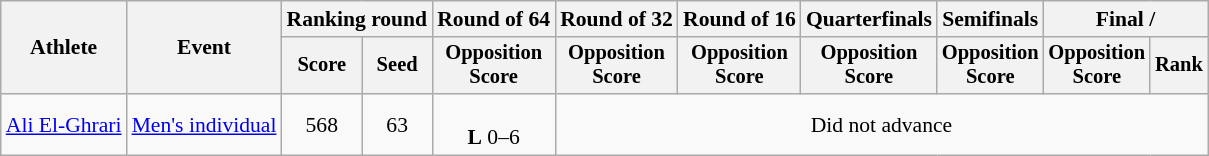<table class="wikitable" style="font-size:90%">
<tr>
<th rowspan=2>Athlete</th>
<th rowspan=2>Event</th>
<th colspan="2">Ranking round</th>
<th>Round of 64</th>
<th>Round of 32</th>
<th>Round of 16</th>
<th>Quarterfinals</th>
<th>Semifinals</th>
<th colspan="2">Final / </th>
</tr>
<tr style="font-size:95%">
<th>Score</th>
<th>Seed</th>
<th>Opposition<br>Score</th>
<th>Opposition<br>Score</th>
<th>Opposition<br>Score</th>
<th>Opposition<br>Score</th>
<th>Opposition<br>Score</th>
<th>Opposition<br>Score</th>
<th>Rank</th>
</tr>
<tr align=center>
<td align=left><a href='#'>Ali El-Ghrari</a></td>
<td align=left><a href='#'>Men's individual</a></td>
<td>568</td>
<td>63</td>
<td><br><strong>L</strong> 0–6</td>
<td colspan=6>Did not advance</td>
</tr>
</table>
